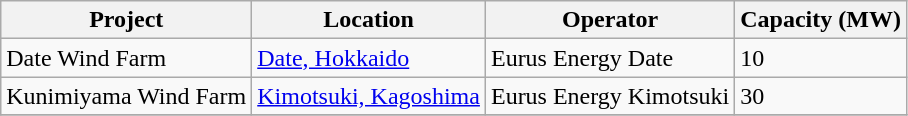<table class="wikitable">
<tr>
<th>Project</th>
<th>Location</th>
<th>Operator</th>
<th>Capacity (MW)</th>
</tr>
<tr>
<td>Date Wind Farm</td>
<td><a href='#'>Date, Hokkaido</a></td>
<td>Eurus Energy Date</td>
<td>10</td>
</tr>
<tr>
<td>Kunimiyama Wind Farm</td>
<td><a href='#'>Kimotsuki, Kagoshima</a></td>
<td>Eurus Energy Kimotsuki</td>
<td>30</td>
</tr>
<tr>
</tr>
</table>
